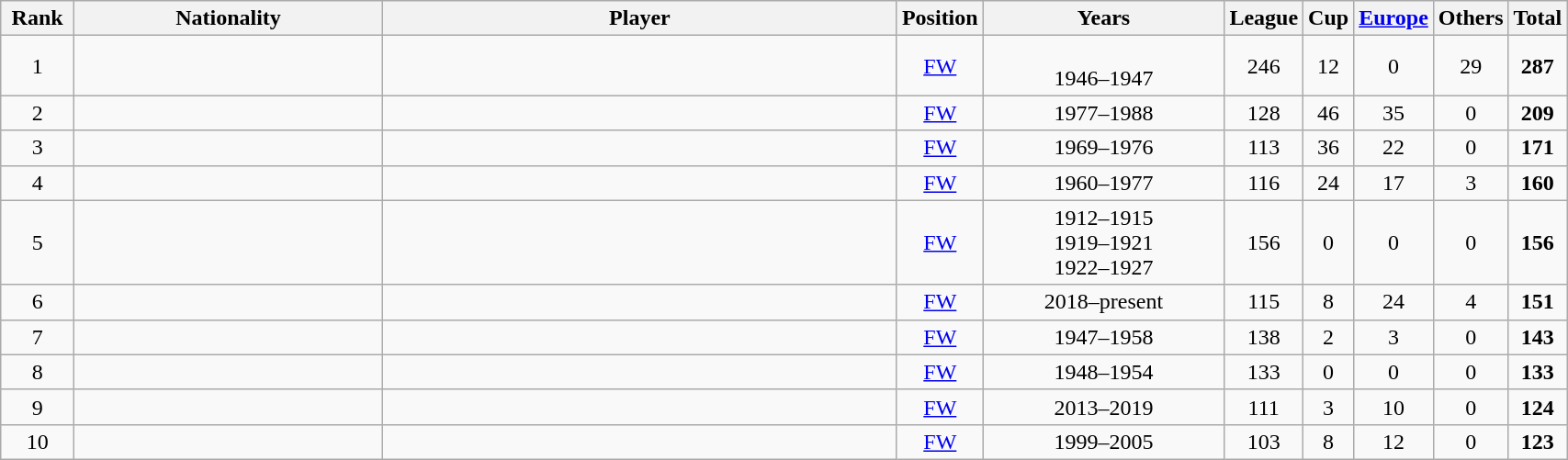<table class="wikitable sortable" style=text-align:center;width:90%>
<tr>
<th width=5%>Rank</th>
<th width=25%>Nationality</th>
<th width=45%>Player</th>
<th width=5%>Position</th>
<th width=20%>Years</th>
<th width=10%>League</th>
<th width=10%>Cup</th>
<th width=10%><a href='#'>Europe</a></th>
<th width=10%>Others</th>
<th width=10%>Total</th>
</tr>
<tr>
<td>1</td>
<td></td>
<td></td>
<td><a href='#'>FW</a></td>
<td><br>1946–1947</td>
<td>246</td>
<td>12</td>
<td>0</td>
<td>29</td>
<td><strong>287</strong></td>
</tr>
<tr>
<td>2</td>
<td></td>
<td></td>
<td><a href='#'>FW</a></td>
<td>1977–1988</td>
<td>128</td>
<td>46</td>
<td>35</td>
<td>0</td>
<td><strong>209</strong></td>
</tr>
<tr>
<td>3</td>
<td></td>
<td></td>
<td><a href='#'>FW</a></td>
<td>1969–1976</td>
<td>113</td>
<td>36</td>
<td>22</td>
<td>0</td>
<td><strong>171</strong></td>
</tr>
<tr>
<td>4</td>
<td></td>
<td></td>
<td><a href='#'>FW</a></td>
<td>1960–1977</td>
<td>116</td>
<td>24</td>
<td>17</td>
<td>3</td>
<td><strong>160</strong></td>
</tr>
<tr>
<td>5</td>
<td></td>
<td></td>
<td><a href='#'>FW</a></td>
<td>1912–1915<br>1919–1921<br>1922–1927</td>
<td>156</td>
<td>0</td>
<td>0</td>
<td>0</td>
<td><strong>156</strong></td>
</tr>
<tr>
<td>6</td>
<td></td>
<td><strong></strong></td>
<td><a href='#'>FW</a></td>
<td>2018–present</td>
<td>115</td>
<td>8</td>
<td>24</td>
<td>4</td>
<td><strong>151</strong></td>
</tr>
<tr>
<td>7</td>
<td></td>
<td></td>
<td><a href='#'>FW</a></td>
<td>1947–1958</td>
<td>138</td>
<td>2</td>
<td>3</td>
<td>0</td>
<td><strong>143</strong></td>
</tr>
<tr>
<td>8</td>
<td></td>
<td></td>
<td><a href='#'>FW</a></td>
<td>1948–1954</td>
<td>133</td>
<td>0</td>
<td>0</td>
<td>0</td>
<td><strong>133</strong></td>
</tr>
<tr>
<td>9</td>
<td></td>
<td></td>
<td><a href='#'>FW</a></td>
<td>2013–2019</td>
<td>111</td>
<td>3</td>
<td>10</td>
<td>0</td>
<td><strong>124</strong></td>
</tr>
<tr>
<td>10</td>
<td></td>
<td></td>
<td><a href='#'>FW</a></td>
<td>1999–2005</td>
<td>103</td>
<td>8</td>
<td>12</td>
<td>0</td>
<td><strong>123</strong></td>
</tr>
</table>
